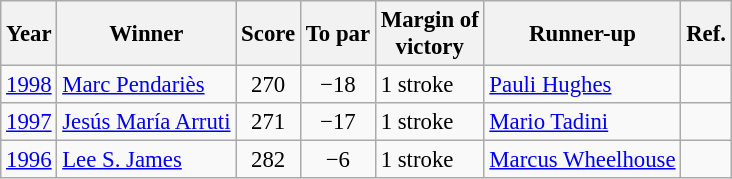<table class="wikitable" style="font-size:95%">
<tr>
<th>Year</th>
<th>Winner</th>
<th>Score</th>
<th>To par</th>
<th>Margin of<br>victory</th>
<th>Runner-up</th>
<th>Ref.</th>
</tr>
<tr>
<td><a href='#'>1998</a></td>
<td> <a href='#'>Marc Pendariès</a></td>
<td align=center>270</td>
<td align=center>−18</td>
<td>1 stroke</td>
<td> <a href='#'>Pauli Hughes</a></td>
<td></td>
</tr>
<tr>
<td><a href='#'>1997</a></td>
<td> <a href='#'>Jesús María Arruti</a></td>
<td align=center>271</td>
<td align=center>−17</td>
<td>1 stroke</td>
<td> <a href='#'>Mario Tadini</a></td>
<td></td>
</tr>
<tr>
<td><a href='#'>1996</a></td>
<td> <a href='#'>Lee S. James</a></td>
<td align=center>282</td>
<td align=center>−6</td>
<td>1 stroke</td>
<td> <a href='#'>Marcus Wheelhouse</a></td>
<td></td>
</tr>
</table>
